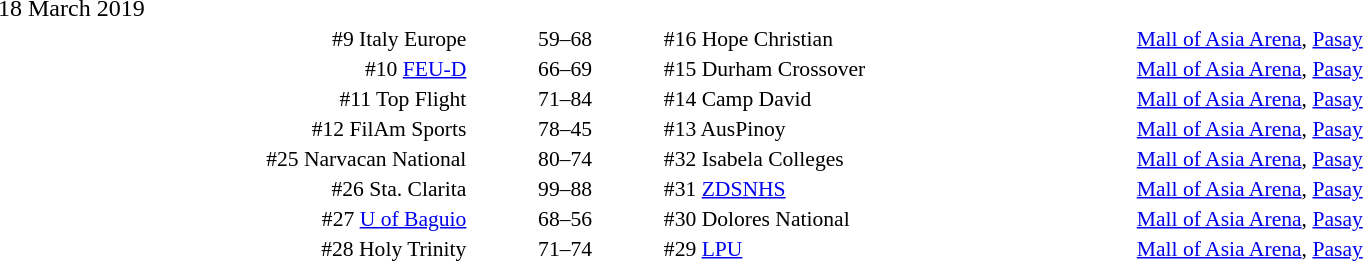<table style="width:100%;" cellspacing="1">
<tr>
<th width="25%"></th>
<th width="2%"></th>
<th width="6%"></th>
<th width="2%"></th>
<th width="25%"></th>
<td></td>
</tr>
<tr>
<td>18 March 2019</td>
<td></td>
<td></td>
<td></td>
</tr>
<tr style="font-size:90%">
<td align="right">#9 Italy Europe</td>
<td></td>
<td align="center">59–68</td>
<td></td>
<td>#16 Hope Christian</td>
<td><a href='#'>Mall of Asia Arena</a>, <a href='#'>Pasay</a></td>
</tr>
<tr style="font-size:90%">
<td align="right">#10 <a href='#'>FEU-D</a></td>
<td></td>
<td align="center">66–69</td>
<td></td>
<td>#15 Durham Crossover</td>
<td><a href='#'>Mall of Asia Arena</a>, <a href='#'>Pasay</a></td>
</tr>
<tr style="font-size:90%">
<td align="right">#11 Top Flight</td>
<td></td>
<td align="center">71–84</td>
<td></td>
<td>#14 Camp David</td>
<td><a href='#'>Mall of Asia Arena</a>, <a href='#'>Pasay</a></td>
</tr>
<tr style="font-size:90%">
<td align="right">#12 FilAm Sports</td>
<td></td>
<td align="center">78–45</td>
<td></td>
<td>#13 AusPinoy</td>
<td><a href='#'>Mall of Asia Arena</a>, <a href='#'>Pasay</a></td>
</tr>
<tr style="font-size:90%">
<td align="right">#25 Narvacan National</td>
<td></td>
<td align="center">80–74</td>
<td></td>
<td>#32 Isabela Colleges</td>
<td><a href='#'>Mall of Asia Arena</a>, <a href='#'>Pasay</a></td>
</tr>
<tr style="font-size:90%">
<td align="right">#26 Sta. Clarita</td>
<td></td>
<td align="center">99–88</td>
<td></td>
<td>#31 <a href='#'>ZDSNHS</a></td>
<td><a href='#'>Mall of Asia Arena</a>, <a href='#'>Pasay</a></td>
</tr>
<tr style="font-size:90%">
<td align="right">#27 <a href='#'>U of Baguio</a></td>
<td></td>
<td align="center">68–56</td>
<td></td>
<td>#30 Dolores National</td>
<td><a href='#'>Mall of Asia Arena</a>, <a href='#'>Pasay</a></td>
</tr>
<tr style="font-size:90%">
<td align="right">#28 Holy Trinity</td>
<td></td>
<td align="center">71–74</td>
<td></td>
<td>#29 <a href='#'>LPU</a></td>
<td><a href='#'>Mall of Asia Arena</a>, <a href='#'>Pasay</a></td>
</tr>
</table>
